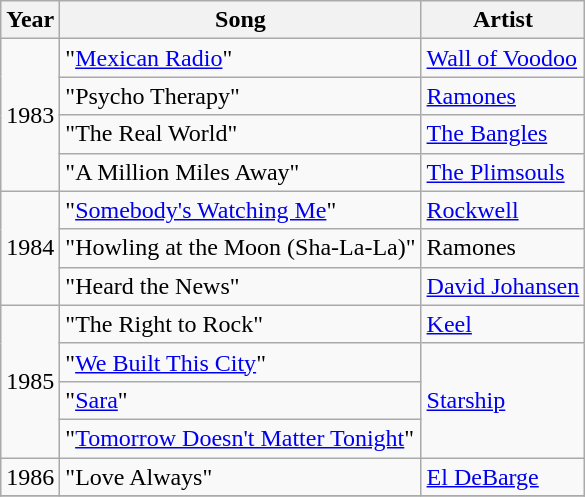<table class="wikitable">
<tr>
<th>Year</th>
<th>Song</th>
<th>Artist</th>
</tr>
<tr>
<td rowspan="4">1983</td>
<td>"<a href='#'>Mexican Radio</a>"</td>
<td><a href='#'>Wall of Voodoo</a></td>
</tr>
<tr>
<td>"Psycho Therapy"</td>
<td><a href='#'>Ramones</a></td>
</tr>
<tr>
<td>"The Real World"</td>
<td><a href='#'>The Bangles</a></td>
</tr>
<tr>
<td>"A Million Miles Away"</td>
<td><a href='#'>The Plimsouls</a></td>
</tr>
<tr>
<td rowspan="3">1984</td>
<td>"<a href='#'>Somebody's Watching Me</a>"</td>
<td><a href='#'>Rockwell</a></td>
</tr>
<tr>
<td>"Howling at the Moon (Sha-La-La)"</td>
<td>Ramones</td>
</tr>
<tr>
<td>"Heard the News"</td>
<td><a href='#'>David Johansen</a></td>
</tr>
<tr>
<td rowspan="4">1985</td>
<td>"The Right to Rock"</td>
<td><a href='#'>Keel</a></td>
</tr>
<tr>
<td>"<a href='#'>We Built This City</a>"</td>
<td rowspan="3"><a href='#'>Starship</a></td>
</tr>
<tr>
<td>"<a href='#'>Sara</a>"</td>
</tr>
<tr>
<td>"<a href='#'>Tomorrow Doesn't Matter Tonight</a>"</td>
</tr>
<tr>
<td>1986</td>
<td>"Love Always"</td>
<td><a href='#'>El DeBarge</a></td>
</tr>
<tr>
</tr>
</table>
